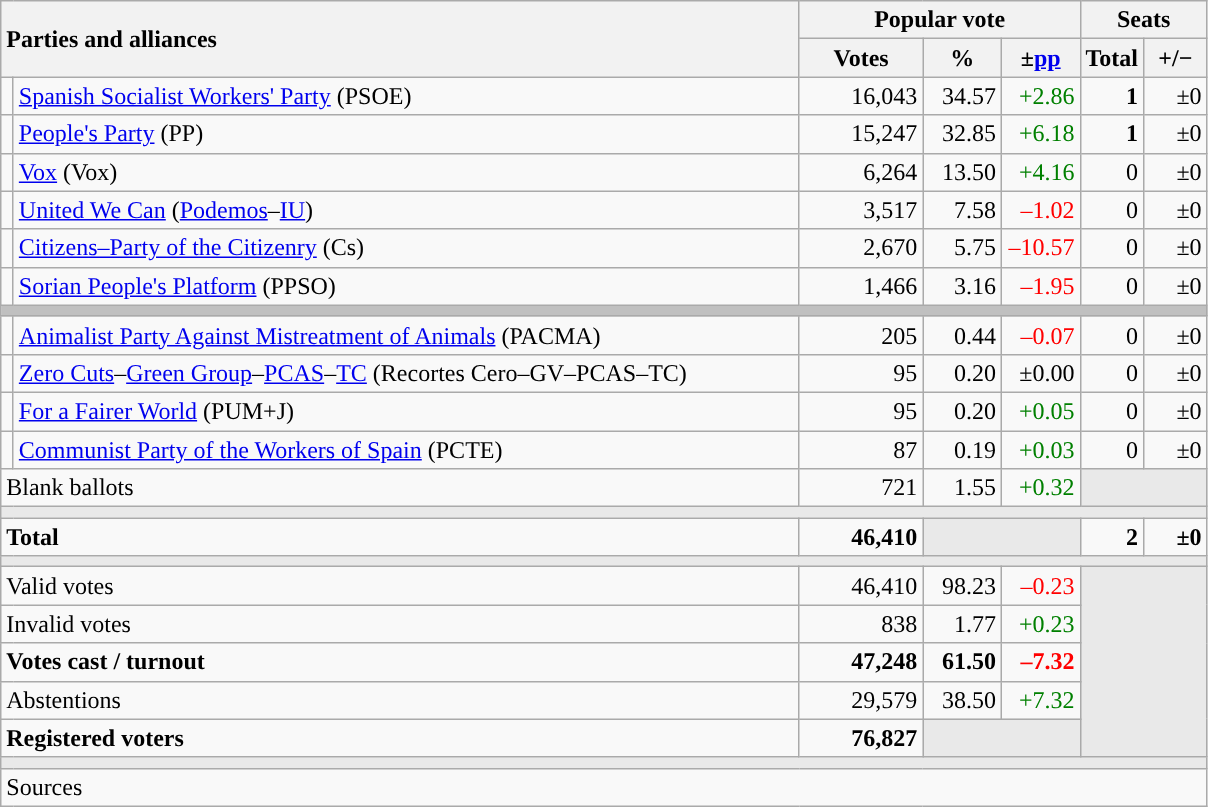<table class="wikitable" style="text-align:right;">
<tr>
<th style="text-align:left;" rowspan="2" colspan="2" width="525">Parties and alliances</th>
<th colspan="3">Popular vote</th>
<th colspan="2">Seats</th>
</tr>
<tr>
<th width="75">Votes</th>
<th width="45">%</th>
<th width="45">±<a href='#'>pp</a></th>
<th width="35">Total</th>
<th width="35">+/−</th>
</tr>
<tr>
<td width="1" style="color:inherit;background:"></td>
<td align="left"><a href='#'>Spanish Socialist Workers' Party</a> (PSOE)</td>
<td>16,043</td>
<td>34.57</td>
<td style="color:green;">+2.86</td>
<td><strong>1</strong></td>
<td>±0</td>
</tr>
<tr>
<td style="color:inherit;background:"></td>
<td align="left"><a href='#'>People's Party</a> (PP)</td>
<td>15,247</td>
<td>32.85</td>
<td style="color:green;">+6.18</td>
<td><strong>1</strong></td>
<td>±0</td>
</tr>
<tr>
<td style="color:inherit;background:"></td>
<td align="left"><a href='#'>Vox</a> (Vox)</td>
<td>6,264</td>
<td>13.50</td>
<td style="color:green;">+4.16</td>
<td>0</td>
<td>±0</td>
</tr>
<tr>
<td style="color:inherit;background:"></td>
<td align="left"><a href='#'>United We Can</a> (<a href='#'>Podemos</a>–<a href='#'>IU</a>)</td>
<td>3,517</td>
<td>7.58</td>
<td style="color:red;">–1.02</td>
<td>0</td>
<td>±0</td>
</tr>
<tr>
<td style="color:inherit;background:"></td>
<td align="left"><a href='#'>Citizens–Party of the Citizenry</a> (Cs)</td>
<td>2,670</td>
<td>5.75</td>
<td style="color:red;">–10.57</td>
<td>0</td>
<td>±0</td>
</tr>
<tr>
<td style="color:inherit;background:"></td>
<td align="left"><a href='#'>Sorian People's Platform</a> (PPSO)</td>
<td>1,466</td>
<td>3.16</td>
<td style="color:red;">–1.95</td>
<td>0</td>
<td>±0</td>
</tr>
<tr>
<td colspan="7" bgcolor="#C0C0C0"></td>
</tr>
<tr>
<td style="color:inherit;background:"></td>
<td align="left"><a href='#'>Animalist Party Against Mistreatment of Animals</a> (PACMA)</td>
<td>205</td>
<td>0.44</td>
<td style="color:red;">–0.07</td>
<td>0</td>
<td>±0</td>
</tr>
<tr>
<td style="color:inherit;background:"></td>
<td align="left"><a href='#'>Zero Cuts</a>–<a href='#'>Green Group</a>–<a href='#'>PCAS</a>–<a href='#'>TC</a> (Recortes Cero–GV–PCAS–TC)</td>
<td>95</td>
<td>0.20</td>
<td>±0.00</td>
<td>0</td>
<td>±0</td>
</tr>
<tr>
<td style="color:inherit;background:"></td>
<td align="left"><a href='#'>For a Fairer World</a> (PUM+J)</td>
<td>95</td>
<td>0.20</td>
<td style="color:green;">+0.05</td>
<td>0</td>
<td>±0</td>
</tr>
<tr>
<td style="color:inherit;background:"></td>
<td align="left"><a href='#'>Communist Party of the Workers of Spain</a> (PCTE)</td>
<td>87</td>
<td>0.19</td>
<td style="color:green;">+0.03</td>
<td>0</td>
<td>±0</td>
</tr>
<tr>
<td align="left" colspan="2">Blank ballots</td>
<td>721</td>
<td>1.55</td>
<td style="color:green;">+0.32</td>
<td bgcolor="#E9E9E9" colspan="2"></td>
</tr>
<tr>
<td colspan="7" bgcolor="#E9E9E9"></td>
</tr>
<tr style="font-weight:bold;">
<td align="left" colspan="2">Total</td>
<td>46,410</td>
<td bgcolor="#E9E9E9" colspan="2"></td>
<td>2</td>
<td>±0</td>
</tr>
<tr>
<td colspan="7" bgcolor="#E9E9E9"></td>
</tr>
<tr>
<td align="left" colspan="2">Valid votes</td>
<td>46,410</td>
<td>98.23</td>
<td style="color:red;">–0.23</td>
<td bgcolor="#E9E9E9" colspan="2" rowspan="5"></td>
</tr>
<tr>
<td align="left" colspan="2">Invalid votes</td>
<td>838</td>
<td>1.77</td>
<td style="color:green;">+0.23</td>
</tr>
<tr style="font-weight:bold;">
<td align="left" colspan="2">Votes cast / turnout</td>
<td>47,248</td>
<td>61.50</td>
<td style="color:red;">–7.32</td>
</tr>
<tr>
<td align="left" colspan="2">Abstentions</td>
<td>29,579</td>
<td>38.50</td>
<td style="color:green;">+7.32</td>
</tr>
<tr style="font-weight:bold;">
<td align="left" colspan="2">Registered voters</td>
<td>76,827</td>
<td bgcolor="#E9E9E9" colspan="2"></td>
</tr>
<tr>
<td colspan="7" bgcolor="#E9E9E9"></td>
</tr>
<tr>
<td align="left" colspan="7">Sources</td>
</tr>
</table>
